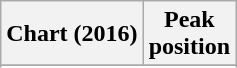<table class="wikitable plainrowheaders sortable" style="text-align:center">
<tr>
<th scope="col">Chart (2016)</th>
<th scope="col">Peak<br>position</th>
</tr>
<tr>
</tr>
<tr>
</tr>
</table>
